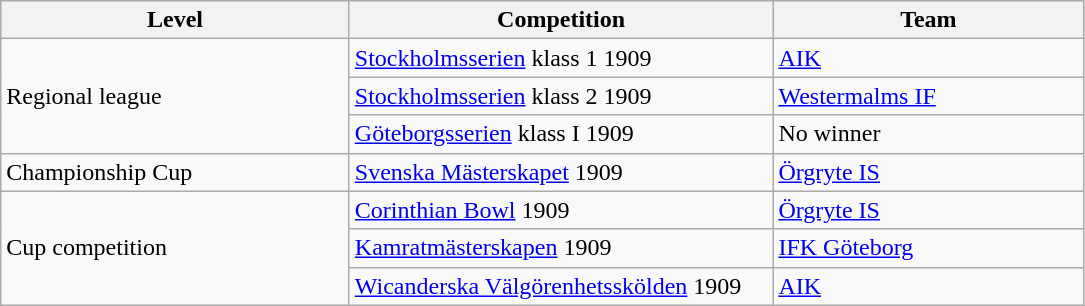<table class="wikitable" style="text-align: left;">
<tr>
<th style="width: 225px;">Level</th>
<th style="width: 275px;">Competition</th>
<th style="width: 200px;">Team</th>
</tr>
<tr>
<td rowspan=3>Regional league</td>
<td><a href='#'>Stockholmsserien</a> klass 1 1909</td>
<td><a href='#'>AIK</a></td>
</tr>
<tr>
<td><a href='#'>Stockholmsserien</a> klass 2 1909</td>
<td><a href='#'>Westermalms IF</a></td>
</tr>
<tr>
<td><a href='#'>Göteborgsserien</a> klass I 1909</td>
<td>No winner</td>
</tr>
<tr>
<td>Championship Cup</td>
<td><a href='#'>Svenska Mästerskapet</a> 1909</td>
<td><a href='#'>Örgryte IS</a></td>
</tr>
<tr>
<td rowspan=3>Cup competition</td>
<td><a href='#'>Corinthian Bowl</a> 1909</td>
<td><a href='#'>Örgryte IS</a></td>
</tr>
<tr>
<td><a href='#'>Kamratmästerskapen</a> 1909</td>
<td><a href='#'>IFK Göteborg</a></td>
</tr>
<tr>
<td><a href='#'>Wicanderska Välgörenhetsskölden</a> 1909</td>
<td><a href='#'>AIK</a></td>
</tr>
</table>
